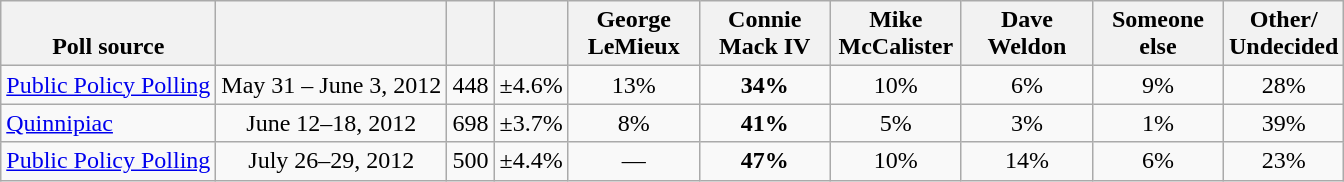<table class="wikitable" style="text-align:center">
<tr valign= bottom>
<th>Poll source</th>
<th></th>
<th></th>
<th></th>
<th style="width:80px;">George<br>LeMieux</th>
<th style="width:80px;">Connie<br>Mack IV</th>
<th style="width:80px;">Mike<br>McCalister</th>
<th style="width:80px;">Dave<br>Weldon</th>
<th style="width:80px;">Someone<br>else</th>
<th>Other/<br>Undecided</th>
</tr>
<tr>
<td align=left><a href='#'>Public Policy Polling</a></td>
<td>May 31 – June 3, 2012</td>
<td>448</td>
<td>±4.6%</td>
<td>13%</td>
<td><strong>34%</strong></td>
<td>10%</td>
<td>6%</td>
<td>9%</td>
<td>28%</td>
</tr>
<tr>
<td align=left><a href='#'>Quinnipiac</a></td>
<td>June 12–18, 2012</td>
<td>698</td>
<td>±3.7%</td>
<td>8%</td>
<td><strong>41%</strong></td>
<td>5%</td>
<td>3%</td>
<td>1%</td>
<td>39%</td>
</tr>
<tr>
<td align=left><a href='#'>Public Policy Polling</a></td>
<td>July 26–29, 2012</td>
<td>500</td>
<td>±4.4%</td>
<td>—</td>
<td><strong>47%</strong></td>
<td>10%</td>
<td>14%</td>
<td>6%</td>
<td>23%</td>
</tr>
</table>
